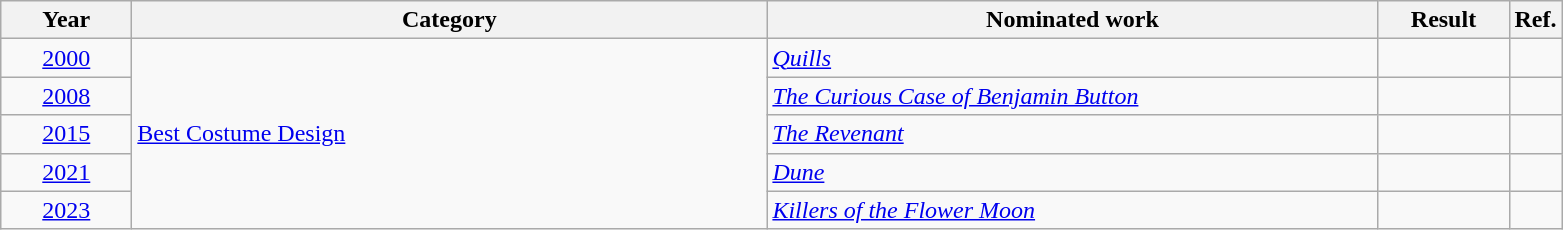<table class=wikitable>
<tr>
<th scope="col" style="width:5em;">Year</th>
<th scope="col" style="width:26em;">Category</th>
<th scope="col" style="width:25em;">Nominated work</th>
<th scope="col" style="width:5em;">Result</th>
<th>Ref.</th>
</tr>
<tr>
<td style="text-align:center;"><a href='#'>2000</a></td>
<td rowspan="5"><a href='#'>Best Costume Design</a></td>
<td><em><a href='#'>Quills</a></em></td>
<td></td>
<td style="text-align:center;"></td>
</tr>
<tr>
<td style="text-align:center;"><a href='#'>2008</a></td>
<td><em><a href='#'>The Curious Case of Benjamin Button</a></em></td>
<td></td>
<td style="text-align:center;"></td>
</tr>
<tr>
<td style="text-align:center;"><a href='#'>2015</a></td>
<td><em><a href='#'>The Revenant</a></em></td>
<td></td>
<td style="text-align:center;"></td>
</tr>
<tr>
<td style="text-align:center;"><a href='#'>2021</a></td>
<td><em><a href='#'>Dune</a></em></td>
<td></td>
<td style="text-align:center;"></td>
</tr>
<tr>
<td style="text-align:center;"><a href='#'>2023</a></td>
<td><em><a href='#'>Killers of the Flower Moon</a></em></td>
<td></td>
<td style="text-align:center;"></td>
</tr>
</table>
